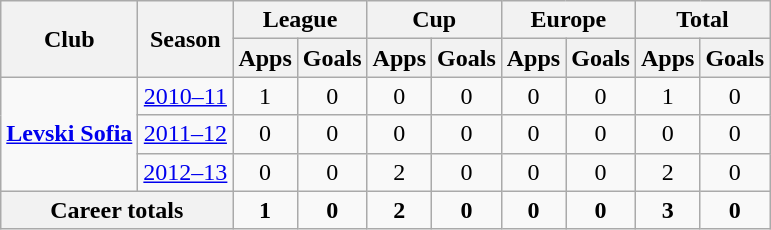<table class="wikitable" style="text-align: center;">
<tr>
<th rowspan="2">Club</th>
<th rowspan="2">Season</th>
<th colspan="2">League</th>
<th colspan="2">Cup</th>
<th colspan="2">Europe</th>
<th colspan="2">Total</th>
</tr>
<tr>
<th>Apps</th>
<th>Goals</th>
<th>Apps</th>
<th>Goals</th>
<th>Apps</th>
<th>Goals</th>
<th>Apps</th>
<th>Goals</th>
</tr>
<tr>
<td rowspan="3" valign="center"><strong><a href='#'>Levski Sofia</a></strong></td>
<td><a href='#'>2010–11</a></td>
<td>1</td>
<td>0</td>
<td>0</td>
<td>0</td>
<td>0</td>
<td>0</td>
<td>1</td>
<td>0</td>
</tr>
<tr>
<td><a href='#'>2011–12</a></td>
<td>0</td>
<td>0</td>
<td>0</td>
<td>0</td>
<td>0</td>
<td>0</td>
<td>0</td>
<td>0</td>
</tr>
<tr>
<td><a href='#'>2012–13</a></td>
<td>0</td>
<td>0</td>
<td>2</td>
<td>0</td>
<td>0</td>
<td>0</td>
<td>2</td>
<td>0</td>
</tr>
<tr>
<th colspan="2"><strong>Career totals</strong></th>
<td><strong>1</strong></td>
<td><strong>0</strong></td>
<td><strong>2</strong></td>
<td><strong>0</strong></td>
<td><strong>0</strong></td>
<td><strong>0</strong></td>
<td><strong>3</strong></td>
<td><strong>0</strong></td>
</tr>
</table>
